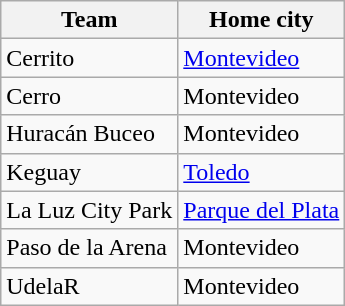<table class=wikitable>
<tr>
<th>Team</th>
<th>Home city</th>
</tr>
<tr>
<td>Cerrito</td>
<td><a href='#'>Montevideo</a></td>
</tr>
<tr>
<td>Cerro</td>
<td>Montevideo</td>
</tr>
<tr>
<td>Huracán Buceo</td>
<td>Montevideo</td>
</tr>
<tr>
<td>Keguay</td>
<td><a href='#'>Toledo</a></td>
</tr>
<tr>
<td>La Luz City Park</td>
<td><a href='#'>Parque del Plata</a></td>
</tr>
<tr>
<td>Paso de la Arena</td>
<td>Montevideo</td>
</tr>
<tr>
<td>UdelaR</td>
<td>Montevideo</td>
</tr>
</table>
